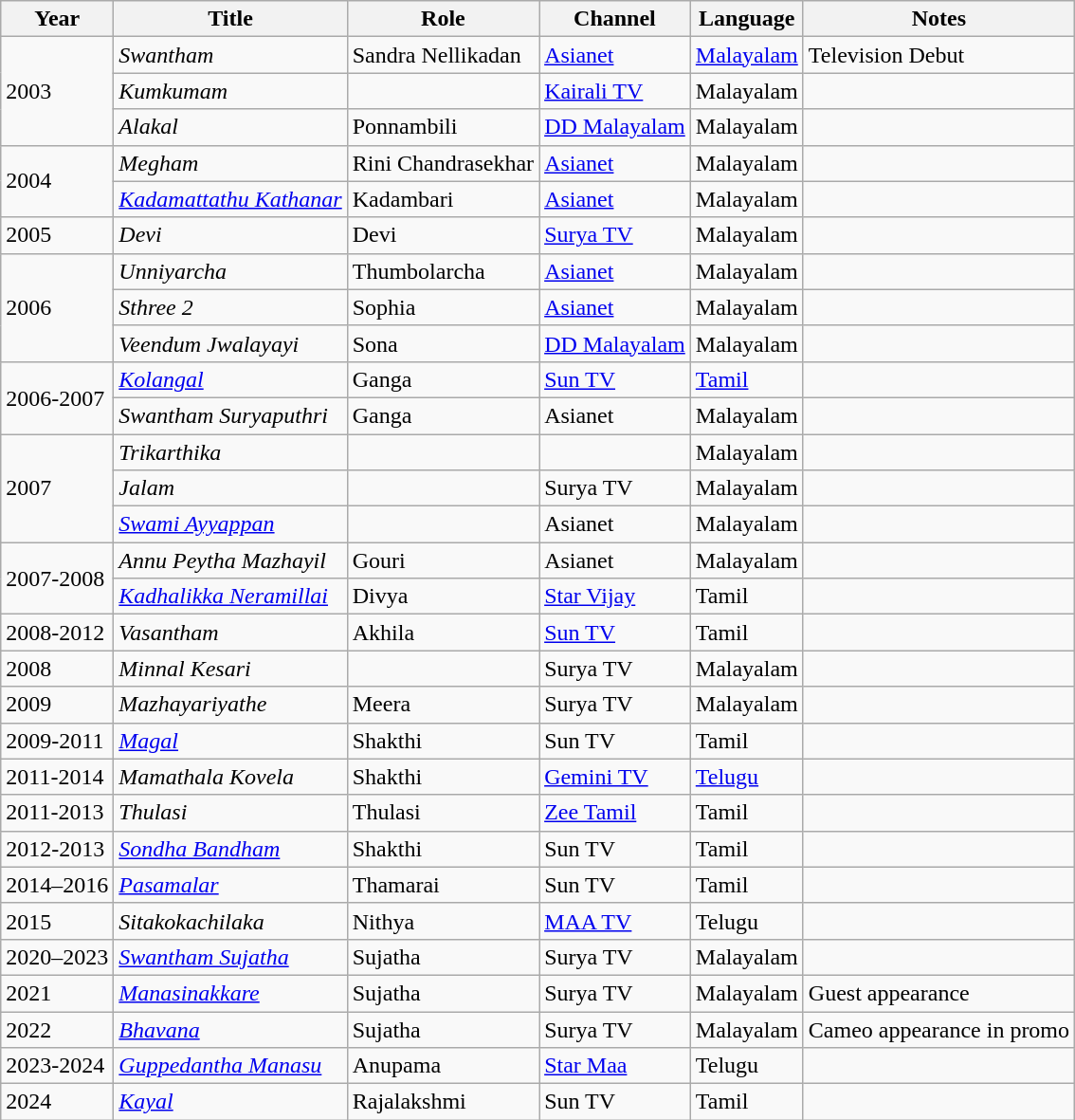<table class="wikitable sortable">
<tr>
<th>Year</th>
<th>Title</th>
<th>Role</th>
<th>Channel</th>
<th>Language</th>
<th>Notes</th>
</tr>
<tr>
<td rowspan="3">2003</td>
<td><em>Swantham</em></td>
<td>Sandra Nellikadan</td>
<td><a href='#'>Asianet</a></td>
<td><a href='#'>Malayalam</a></td>
<td>Television Debut</td>
</tr>
<tr>
<td><em>Kumkumam</em></td>
<td></td>
<td><a href='#'>Kairali TV</a></td>
<td>Malayalam</td>
<td></td>
</tr>
<tr>
<td><em>Alakal</em></td>
<td>Ponnambili</td>
<td><a href='#'>DD Malayalam</a></td>
<td>Malayalam</td>
<td></td>
</tr>
<tr>
<td rowspan=2>2004</td>
<td><em>Megham</em></td>
<td>Rini Chandrasekhar</td>
<td><a href='#'>Asianet</a></td>
<td>Malayalam</td>
<td></td>
</tr>
<tr>
<td><em><a href='#'>Kadamattathu Kathanar</a></em></td>
<td>Kadambari</td>
<td><a href='#'>Asianet</a></td>
<td>Malayalam</td>
<td></td>
</tr>
<tr>
<td>2005</td>
<td><em>Devi</em></td>
<td>Devi</td>
<td><a href='#'>Surya TV</a></td>
<td>Malayalam</td>
<td></td>
</tr>
<tr>
<td rowspan='3'>2006</td>
<td><em>Unniyarcha</em></td>
<td>Thumbolarcha</td>
<td><a href='#'>Asianet</a></td>
<td>Malayalam</td>
<td></td>
</tr>
<tr>
<td><em>Sthree 2</em></td>
<td>Sophia</td>
<td><a href='#'>Asianet</a></td>
<td>Malayalam</td>
<td></td>
</tr>
<tr>
<td><em>Veendum Jwalayayi</em></td>
<td>Sona</td>
<td><a href='#'>DD Malayalam</a></td>
<td>Malayalam</td>
<td></td>
</tr>
<tr>
<td Rowspan=2>2006-2007</td>
<td><em><a href='#'>Kolangal</a></em></td>
<td>Ganga</td>
<td><a href='#'>Sun TV</a></td>
<td><a href='#'>Tamil</a></td>
<td></td>
</tr>
<tr>
<td><em>Swantham Suryaputhri</em></td>
<td>Ganga</td>
<td>Asianet</td>
<td>Malayalam</td>
<td></td>
</tr>
<tr>
<td Rowspan=3>2007</td>
<td><em>Trikarthika</em></td>
<td></td>
<td></td>
<td>Malayalam</td>
<td></td>
</tr>
<tr>
<td><em>Jalam</em></td>
<td></td>
<td>Surya TV</td>
<td>Malayalam</td>
<td></td>
</tr>
<tr>
<td><em><a href='#'>Swami Ayyappan</a></em></td>
<td></td>
<td>Asianet</td>
<td>Malayalam</td>
<td></td>
</tr>
<tr>
<td rowspan=2>2007-2008</td>
<td><em>Annu Peytha Mazhayil</em></td>
<td>Gouri</td>
<td>Asianet</td>
<td>Malayalam</td>
<td></td>
</tr>
<tr>
<td><em><a href='#'>Kadhalikka Neramillai</a></em></td>
<td>Divya</td>
<td><a href='#'>Star Vijay</a></td>
<td>Tamil</td>
<td></td>
</tr>
<tr>
<td>2008-2012</td>
<td><em>Vasantham</em></td>
<td>Akhila</td>
<td><a href='#'>Sun TV</a></td>
<td>Tamil</td>
<td></td>
</tr>
<tr>
<td>2008</td>
<td><em>Minnal Kesari</em></td>
<td></td>
<td>Surya TV</td>
<td>Malayalam</td>
<td></td>
</tr>
<tr>
<td>2009</td>
<td><em>Mazhayariyathe</em></td>
<td>Meera</td>
<td>Surya TV</td>
<td>Malayalam</td>
<td></td>
</tr>
<tr>
<td>2009-2011</td>
<td><em><a href='#'>Magal</a></em></td>
<td>Shakthi</td>
<td>Sun TV</td>
<td>Tamil</td>
<td></td>
</tr>
<tr>
<td>2011-2014</td>
<td><em>Mamathala Kovela</em></td>
<td>Shakthi</td>
<td><a href='#'>Gemini TV</a></td>
<td><a href='#'>Telugu</a></td>
<td></td>
</tr>
<tr>
<td>2011-2013</td>
<td><em>Thulasi</em></td>
<td>Thulasi</td>
<td><a href='#'>Zee Tamil</a></td>
<td>Tamil</td>
<td></td>
</tr>
<tr>
<td>2012-2013</td>
<td><em><a href='#'>Sondha Bandham</a></em></td>
<td>Shakthi</td>
<td>Sun TV</td>
<td>Tamil</td>
<td></td>
</tr>
<tr>
<td>2014–2016</td>
<td><em><a href='#'>Pasamalar</a></em></td>
<td>Thamarai</td>
<td>Sun TV</td>
<td>Tamil</td>
<td></td>
</tr>
<tr>
<td>2015</td>
<td><em>Sitakokachilaka</em></td>
<td>Nithya</td>
<td><a href='#'>MAA TV</a></td>
<td>Telugu</td>
<td></td>
</tr>
<tr>
<td>2020–2023</td>
<td><em><a href='#'>Swantham Sujatha</a></em></td>
<td>Sujatha</td>
<td>Surya TV</td>
<td>Malayalam</td>
<td></td>
</tr>
<tr>
<td>2021</td>
<td><em><a href='#'>Manasinakkare</a></em></td>
<td>Sujatha</td>
<td>Surya TV</td>
<td>Malayalam</td>
<td>Guest appearance</td>
</tr>
<tr>
<td>2022</td>
<td><em><a href='#'>Bhavana</a></em></td>
<td>Sujatha</td>
<td>Surya TV</td>
<td>Malayalam</td>
<td>Cameo appearance in promo</td>
</tr>
<tr>
<td>2023-2024</td>
<td><em><a href='#'>Guppedantha Manasu</a></em></td>
<td>Anupama</td>
<td><a href='#'>Star Maa</a></td>
<td>Telugu</td>
<td></td>
</tr>
<tr>
<td>2024</td>
<td><em><a href='#'>Kayal</a></em></td>
<td>Rajalakshmi</td>
<td>Sun TV</td>
<td>Tamil</td>
<td></td>
</tr>
</table>
